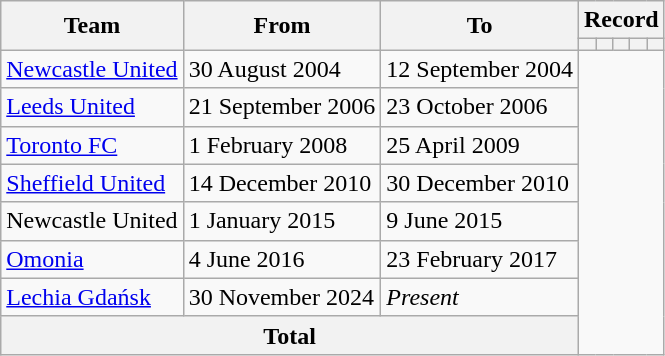<table class=wikitable style="text-align: center">
<tr>
<th rowspan=2>Team</th>
<th rowspan=2>From</th>
<th rowspan=2>To</th>
<th colspan=5>Record</th>
</tr>
<tr>
<th></th>
<th></th>
<th></th>
<th></th>
<th></th>
</tr>
<tr>
<td align=left><a href='#'>Newcastle United</a></td>
<td align=left>30 August 2004</td>
<td align=left>12 September 2004<br></td>
</tr>
<tr>
<td align=left><a href='#'>Leeds United</a></td>
<td align=left>21 September 2006</td>
<td align=left>23 October 2006<br></td>
</tr>
<tr>
<td align=left><a href='#'>Toronto FC</a></td>
<td align=left>1 February 2008</td>
<td align=left>25 April 2009<br></td>
</tr>
<tr>
<td align=left><a href='#'>Sheffield United</a></td>
<td align=left>14 December 2010</td>
<td align=left>30 December 2010<br></td>
</tr>
<tr>
<td align=left>Newcastle United</td>
<td align=left>1 January 2015</td>
<td align=left>9 June 2015<br></td>
</tr>
<tr>
<td align=left><a href='#'>Omonia</a></td>
<td align=left>4 June 2016</td>
<td align=left>23 February 2017<br></td>
</tr>
<tr>
<td align=left><a href='#'>Lechia Gdańsk</a></td>
<td align=left>30 November 2024</td>
<td align=left><em>Present</em><br></td>
</tr>
<tr>
<th colspan=3>Total<br></th>
</tr>
</table>
